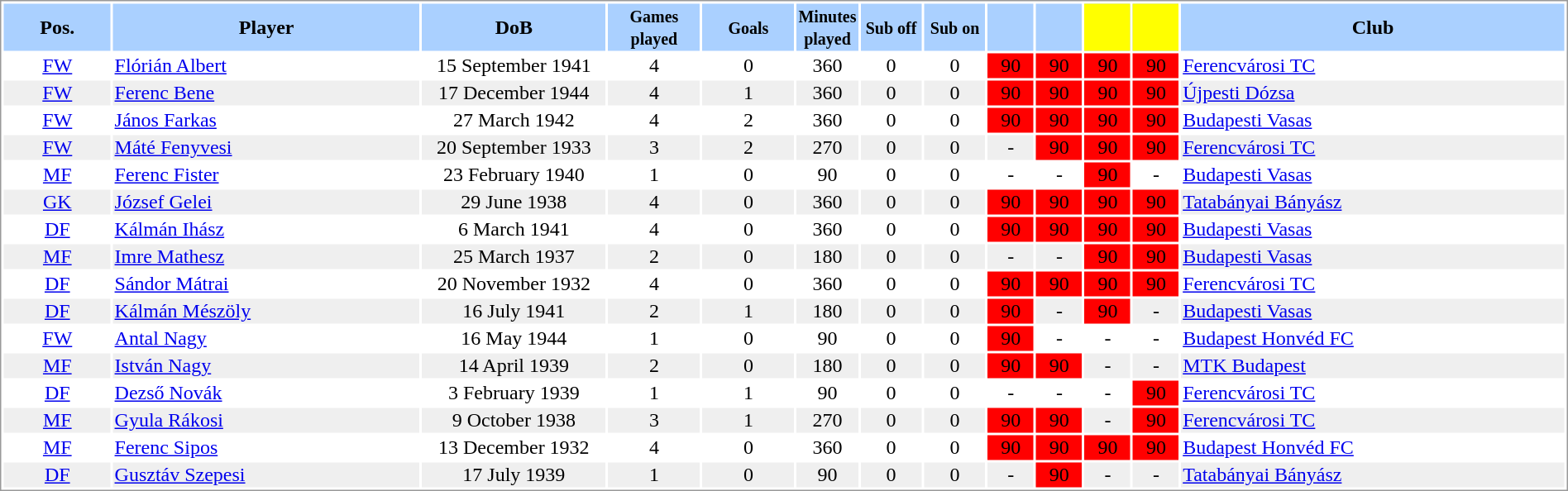<table border="0" width="100%" style="border: 1px solid #999; background-color:#FFFFFF; text-align:center">
<tr align="center" bgcolor="#AAD0FF">
<th width=7%>Pos.</th>
<th width=20%>Player</th>
<th width=12%>DoB</th>
<th width=6%><small>Games<br>played</small></th>
<th width=6%><small>Goals</small></th>
<th width=4%><small>Minutes<br>played</small></th>
<th width=4%><small>Sub off</small></th>
<th width=4%><small>Sub on</small></th>
<th width=3%></th>
<th width=3%></th>
<th width=3% bgcolor=yellow></th>
<th width=3% bgcolor=yellow></th>
<th width=27%>Club</th>
</tr>
<tr>
<td><a href='#'>FW</a></td>
<td align="left"><a href='#'>Flórián Albert</a></td>
<td>15 September 1941</td>
<td>4</td>
<td>0</td>
<td>360</td>
<td>0</td>
<td>0</td>
<td bgcolor=red>90</td>
<td bgcolor=red>90</td>
<td bgcolor=red>90</td>
<td bgcolor=red>90</td>
<td align="left"> <a href='#'>Ferencvárosi TC</a></td>
</tr>
<tr bgcolor="#EFEFEF">
<td><a href='#'>FW</a></td>
<td align="left"><a href='#'>Ferenc Bene</a></td>
<td>17 December 1944</td>
<td>4</td>
<td>1</td>
<td>360</td>
<td>0</td>
<td>0</td>
<td bgcolor=red>90</td>
<td bgcolor=red>90</td>
<td bgcolor=red>90</td>
<td bgcolor=red>90</td>
<td align="left"> <a href='#'>Újpesti Dózsa</a></td>
</tr>
<tr>
<td><a href='#'>FW</a></td>
<td align="left"><a href='#'>János Farkas</a></td>
<td>27 March 1942</td>
<td>4</td>
<td>2</td>
<td>360</td>
<td>0</td>
<td>0</td>
<td bgcolor=red>90</td>
<td bgcolor=red>90</td>
<td bgcolor=red>90</td>
<td bgcolor=red>90</td>
<td align="left"> <a href='#'>Budapesti Vasas</a></td>
</tr>
<tr bgcolor="#EFEFEF">
<td><a href='#'>FW</a></td>
<td align="left"><a href='#'>Máté Fenyvesi</a></td>
<td>20 September 1933</td>
<td>3</td>
<td>2</td>
<td>270</td>
<td>0</td>
<td>0</td>
<td>-</td>
<td bgcolor=red>90</td>
<td bgcolor=red>90</td>
<td bgcolor=red>90</td>
<td align="left"> <a href='#'>Ferencvárosi TC</a></td>
</tr>
<tr>
<td><a href='#'>MF</a></td>
<td align="left"><a href='#'>Ferenc Fister</a></td>
<td>23 February 1940</td>
<td>1</td>
<td>0</td>
<td>90</td>
<td>0</td>
<td>0</td>
<td>-</td>
<td>-</td>
<td bgcolor=red>90</td>
<td>-</td>
<td align="left"> <a href='#'>Budapesti Vasas</a></td>
</tr>
<tr bgcolor="#EFEFEF">
<td><a href='#'>GK</a></td>
<td align="left"><a href='#'>József Gelei</a></td>
<td>29 June 1938</td>
<td>4</td>
<td>0</td>
<td>360</td>
<td>0</td>
<td>0</td>
<td bgcolor=red>90</td>
<td bgcolor=red>90</td>
<td bgcolor=red>90</td>
<td bgcolor=red>90</td>
<td align="left"> <a href='#'>Tatabányai Bányász</a></td>
</tr>
<tr>
<td><a href='#'>DF</a></td>
<td align="left"><a href='#'>Kálmán Ihász</a></td>
<td>6 March 1941</td>
<td>4</td>
<td>0</td>
<td>360</td>
<td>0</td>
<td>0</td>
<td bgcolor=red>90</td>
<td bgcolor=red>90</td>
<td bgcolor=red>90</td>
<td bgcolor=red>90</td>
<td align="left"> <a href='#'>Budapesti Vasas</a></td>
</tr>
<tr bgcolor="#EFEFEF">
<td><a href='#'>MF</a></td>
<td align="left"><a href='#'>Imre Mathesz</a></td>
<td>25 March 1937</td>
<td>2</td>
<td>0</td>
<td>180</td>
<td>0</td>
<td>0</td>
<td>-</td>
<td>-</td>
<td bgcolor=red>90</td>
<td bgcolor=red>90</td>
<td align="left"> <a href='#'>Budapesti Vasas</a></td>
</tr>
<tr>
<td><a href='#'>DF</a></td>
<td align="left"><a href='#'>Sándor Mátrai</a></td>
<td>20 November 1932</td>
<td>4</td>
<td>0</td>
<td>360</td>
<td>0</td>
<td>0</td>
<td bgcolor=red>90</td>
<td bgcolor=red>90</td>
<td bgcolor=red>90</td>
<td bgcolor=red>90</td>
<td align="left"> <a href='#'>Ferencvárosi TC</a></td>
</tr>
<tr bgcolor="#EFEFEF">
<td><a href='#'>DF</a></td>
<td align="left"><a href='#'>Kálmán Mészöly</a></td>
<td>16 July 1941</td>
<td>2</td>
<td>1</td>
<td>180</td>
<td>0</td>
<td>0</td>
<td bgcolor=red>90</td>
<td>-</td>
<td bgcolor=red>90</td>
<td>-</td>
<td align="left"> <a href='#'>Budapesti Vasas</a></td>
</tr>
<tr>
<td><a href='#'>FW</a></td>
<td align="left"><a href='#'>Antal Nagy</a></td>
<td>16 May 1944</td>
<td>1</td>
<td>0</td>
<td>90</td>
<td>0</td>
<td>0</td>
<td bgcolor=red>90</td>
<td>-</td>
<td>-</td>
<td>-</td>
<td align="left"> <a href='#'>Budapest Honvéd FC</a></td>
</tr>
<tr bgcolor="#EFEFEF">
<td><a href='#'>MF</a></td>
<td align="left"><a href='#'>István Nagy</a></td>
<td>14 April 1939</td>
<td>2</td>
<td>0</td>
<td>180</td>
<td>0</td>
<td>0</td>
<td bgcolor=red>90</td>
<td bgcolor=red>90</td>
<td>-</td>
<td>-</td>
<td align="left"> <a href='#'>MTK Budapest</a></td>
</tr>
<tr>
<td><a href='#'>DF</a></td>
<td align="left"><a href='#'>Dezső Novák</a></td>
<td>3 February 1939</td>
<td>1</td>
<td>1</td>
<td>90</td>
<td>0</td>
<td>0</td>
<td>-</td>
<td>-</td>
<td>-</td>
<td bgcolor=red>90</td>
<td align="left"> <a href='#'>Ferencvárosi TC</a></td>
</tr>
<tr bgcolor="#EFEFEF">
<td><a href='#'>MF</a></td>
<td align="left"><a href='#'>Gyula Rákosi</a></td>
<td>9 October 1938</td>
<td>3</td>
<td>1</td>
<td>270</td>
<td>0</td>
<td>0</td>
<td bgcolor=red>90</td>
<td bgcolor=red>90</td>
<td>-</td>
<td bgcolor=red>90</td>
<td align="left"> <a href='#'>Ferencvárosi TC</a></td>
</tr>
<tr>
<td><a href='#'>MF</a></td>
<td align="left"><a href='#'>Ferenc Sipos</a></td>
<td>13 December 1932</td>
<td>4</td>
<td>0</td>
<td>360</td>
<td>0</td>
<td>0</td>
<td bgcolor=red>90</td>
<td bgcolor=red>90</td>
<td bgcolor=red>90</td>
<td bgcolor=red>90</td>
<td align="left"> <a href='#'>Budapest Honvéd FC</a></td>
</tr>
<tr bgcolor="#EFEFEF">
<td><a href='#'>DF</a></td>
<td align="left"><a href='#'>Gusztáv Szepesi</a></td>
<td>17 July 1939</td>
<td>1</td>
<td>0</td>
<td>90</td>
<td>0</td>
<td>0</td>
<td>-</td>
<td bgcolor=red>90</td>
<td>-</td>
<td>-</td>
<td align="left"> <a href='#'>Tatabányai Bányász</a></td>
</tr>
</table>
